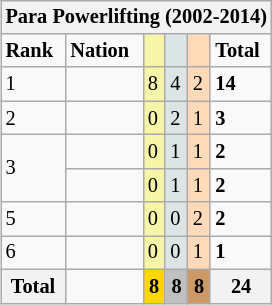<table class="wikitable" style="font-size:85%;float:right;text-align:left">
<tr style="background:#efefef;">
<th colspan=6><strong>Para Powerlifting (2002-2014)</strong></th>
</tr>
<tr>
<td><strong>Rank</strong></td>
<td><strong>Nation</strong></td>
<td bgcolor=F7F6A8></td>
<td bgcolor=DCE5E5></td>
<td bgcolor=FFDAB9></td>
<td><strong>Total</strong></td>
</tr>
<tr>
<td>1</td>
<td></td>
<td bgcolor=F7F6A8>8</td>
<td bgcolor=DCE5E5>4</td>
<td bgcolor=FFDAB9>2</td>
<td><strong>14</strong></td>
</tr>
<tr>
<td>2</td>
<td></td>
<td bgcolor=F7F6A8>0</td>
<td bgcolor=DCE5E5>2</td>
<td bgcolor=FFDAB9>1</td>
<td><strong>3</strong></td>
</tr>
<tr>
<td rowspan=2>3</td>
<td></td>
<td bgcolor=F7F6A8>0</td>
<td bgcolor=DCE5E5>1</td>
<td bgcolor=FFDAB9>1</td>
<td><strong>2</strong></td>
</tr>
<tr>
<td></td>
<td bgcolor=F7F6A8>0</td>
<td bgcolor=DCE5E5>1</td>
<td bgcolor=FFDAB9>1</td>
<td><strong>2</strong></td>
</tr>
<tr>
<td>5</td>
<td></td>
<td bgcolor=F7F6A8>0</td>
<td bgcolor=DCE5E5>0</td>
<td bgcolor=FFDAB9>2</td>
<td><strong>2</strong></td>
</tr>
<tr>
<td>6</td>
<td></td>
<td bgcolor=F7F6A8>0</td>
<td bgcolor=DCE5E5>0</td>
<td bgcolor=FFDAB9>1</td>
<td><strong>1</strong></td>
</tr>
<tr>
<th><strong>Total</strong></th>
<td></td>
<th style="background:gold;"><strong>8</strong></th>
<th style="background:silver;"><strong>8</strong></th>
<th style="background:#c96;"><strong>8</strong></th>
<th><strong>24</strong></th>
</tr>
</table>
